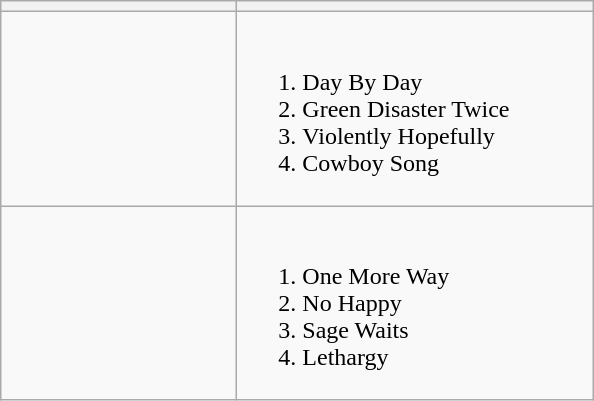<table class=wikitable>
<tr>
<th width="150"></th>
<th width="230"></th>
</tr>
<tr>
<td></td>
<td><br><ol><li>Day By Day</li><li>Green Disaster Twice</li><li>Violently Hopefully</li><li>Cowboy Song</li></ol></td>
</tr>
<tr>
<td></td>
<td><br><ol><li>One More Way</li><li>No Happy</li><li>Sage Waits</li><li>Lethargy</li></ol></td>
</tr>
</table>
